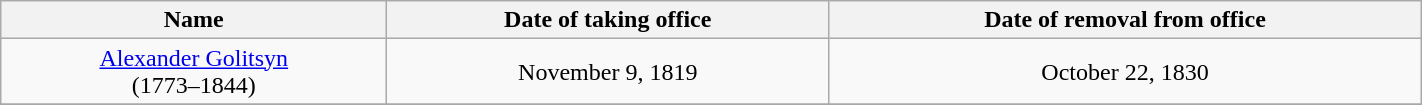<table class="wikitable" style="text-align:center" width=75%>
<tr>
<th width=250px>Name</th>
<th>Date of taking office</th>
<th>Date of removal from office</th>
</tr>
<tr>
<td><a href='#'>Alexander Golitsyn</a><br>(1773–1844)</td>
<td>November 9, 1819</td>
<td>October 22, 1830</td>
</tr>
<tr>
</tr>
</table>
